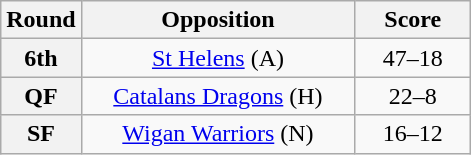<table class="wikitable plainrowheaders" style="text-align:center;margin:0">
<tr>
<th scope="col" style="width:25px">Round</th>
<th scope="col" style="width:175px">Opposition</th>
<th scope="col" style="width:70px">Score</th>
</tr>
<tr>
<th scope=row style="text-align:center">6th</th>
<td> <a href='#'>St Helens</a> (A)</td>
<td>47–18</td>
</tr>
<tr>
<th scope=row style="text-align:center">QF</th>
<td> <a href='#'>Catalans Dragons</a> (H)</td>
<td>22–8</td>
</tr>
<tr>
<th scope=row style="text-align:center">SF</th>
<td> <a href='#'>Wigan Warriors</a> (N)</td>
<td>16–12</td>
</tr>
</table>
